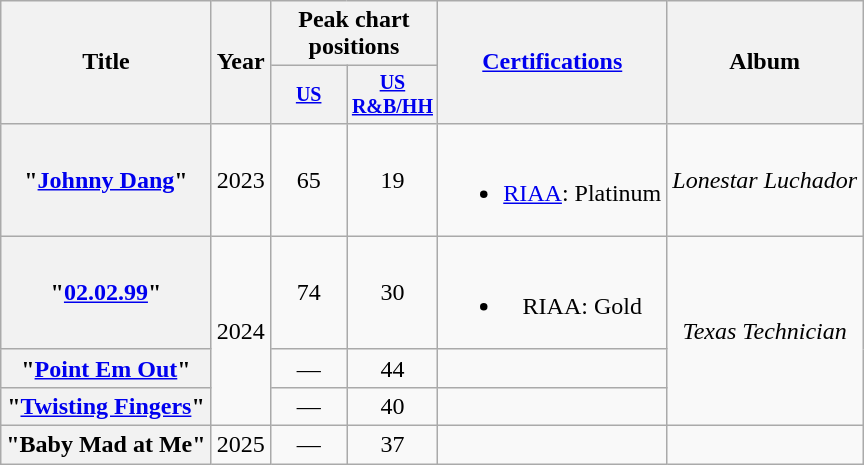<table class="wikitable plainrowheaders" style="text-align:center;">
<tr>
<th scope="col" rowspan="2">Title</th>
<th scope="col" rowspan="2">Year</th>
<th scope="col" colspan="2">Peak chart positions</th>
<th rowspan="2"><a href='#'>Certifications</a></th>
<th scope="col" rowspan="2">Album</th>
</tr>
<tr style="font-size:smaller;">
<th width="45"><a href='#'>US</a><br></th>
<th width="45"><a href='#'>US R&B/HH</a><br></th>
</tr>
<tr>
<th scope="row">"<a href='#'>Johnny Dang</a>"<br></th>
<td>2023</td>
<td>65</td>
<td>19</td>
<td><br><ul><li><a href='#'>RIAA</a>: Platinum</li></ul></td>
<td><em>Lonestar Luchador</em></td>
</tr>
<tr>
<th scope="row">"<a href='#'>02.02.99</a>"</th>
<td rowspan="3">2024</td>
<td>74</td>
<td>30</td>
<td><br><ul><li>RIAA: Gold</li></ul></td>
<td rowspan="3"><em>Texas Technician</em></td>
</tr>
<tr>
<th scope="row">"<a href='#'>Point Em Out</a>"<br></th>
<td>—</td>
<td>44</td>
<td></td>
</tr>
<tr>
<th scope="row">"<a href='#'>Twisting Fingers</a>"<br></th>
<td>—</td>
<td>40</td>
<td></td>
</tr>
<tr>
<th scope="row">"Baby Mad at Me"<br></th>
<td>2025</td>
<td>—</td>
<td>37</td>
<td></td>
<td></td>
</tr>
</table>
